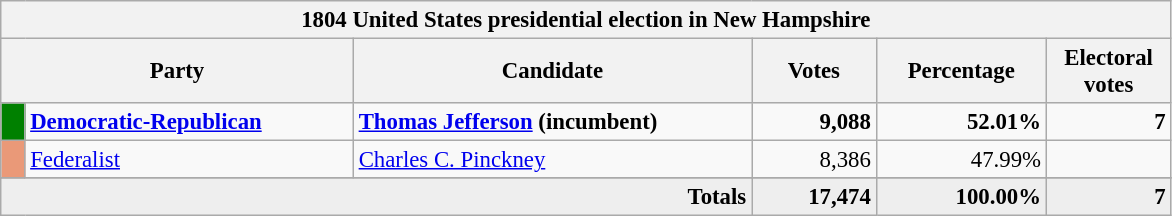<table class="wikitable" style="font-size: 95%;">
<tr>
<th colspan="6">1804 United States presidential election in New Hampshire</th>
</tr>
<tr>
<th colspan="2" style="width: 15em">Party</th>
<th style="width: 17em">Candidate</th>
<th style="width: 5em">Votes</th>
<th style="width: 7em">Percentage</th>
<th style="width: 5em">Electoral votes</th>
</tr>
<tr>
<th style="background-color:#008000; width: 3px"></th>
<td style="width: 130px"><strong><a href='#'>Democratic-Republican</a></strong></td>
<td><strong><a href='#'>Thomas Jefferson</a> (incumbent)</strong></td>
<td align="right"><strong>9,088</strong></td>
<td align="right"><strong>52.01%</strong></td>
<td align="right"><strong>7</strong></td>
</tr>
<tr>
<th style="background-color:#EA9978; width: 3px"></th>
<td style="width: 130px"><a href='#'>Federalist</a></td>
<td><a href='#'>Charles C. Pinckney</a></td>
<td align="right">8,386</td>
<td align="right">47.99%</td>
<td align="right"></td>
</tr>
<tr>
</tr>
<tr bgcolor="#EEEEEE">
<td colspan="3" align="right"><strong>Totals</strong></td>
<td align="right"><strong>17,474</strong></td>
<td align="right"><strong>100.00%</strong></td>
<td align="right"><strong>7</strong></td>
</tr>
</table>
